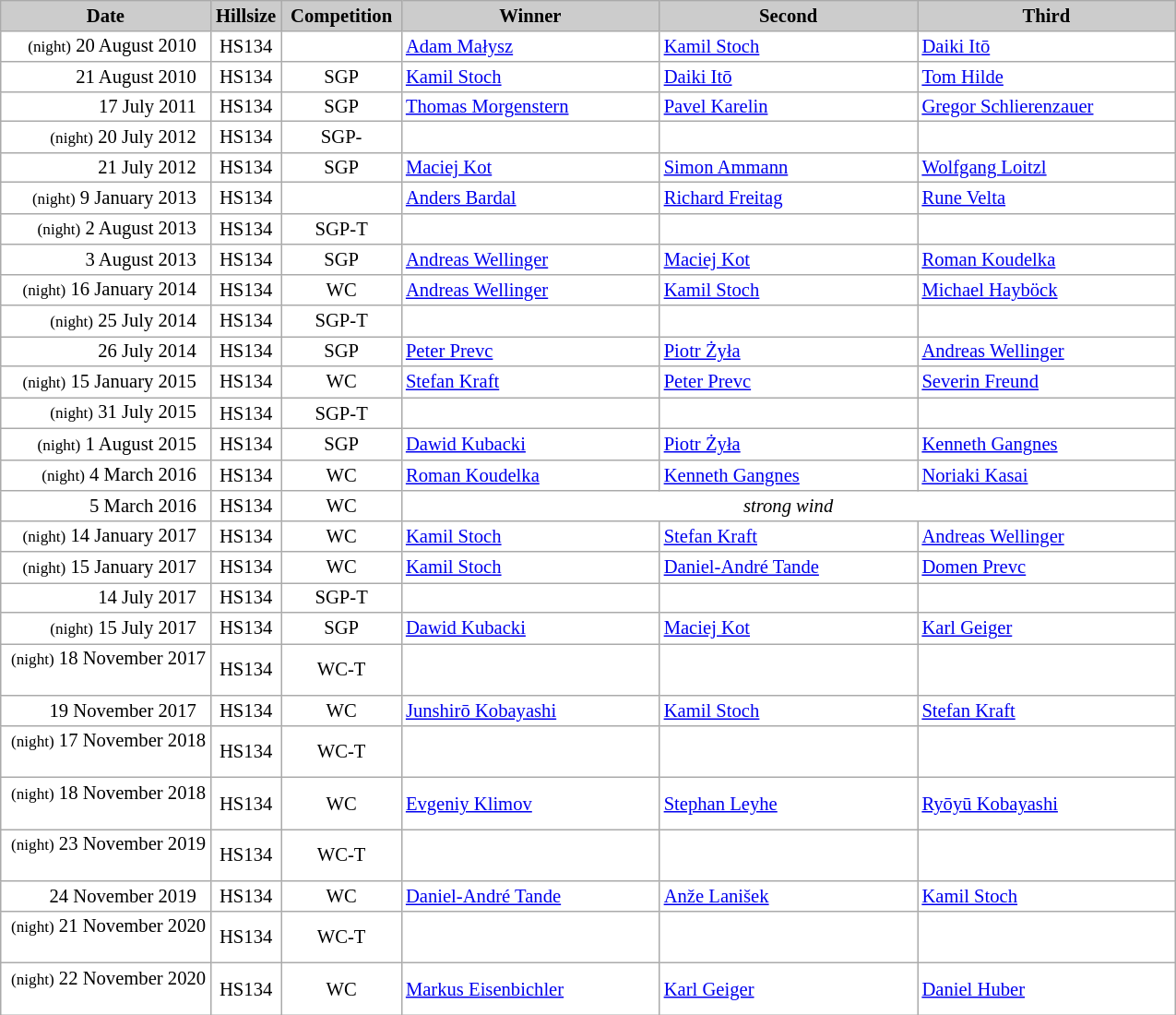<table class="wikitable plainrowheaders" style="background:#fff; font-size:86%; line-height:15px; border:grey solid 1px; border-collapse:collapse;">
<tr style="background:#ccc; text-align:center;">
<th style="background:#ccc;" width="145">Date</th>
<th style="background:#ccc;" width="45">Hillsize</th>
<th style="background:#ccc;" width="80">Competition</th>
<th style="background:#ccc;" width="180">Winner</th>
<th style="background:#ccc;" width="180">Second</th>
<th style="background:#ccc;" width="180">Third</th>
</tr>
<tr>
<td align=right><small>(night)</small> 20 August 2010  </td>
<td align=center>HS134</td>
<td align=center></td>
<td> <a href='#'>Adam Małysz</a></td>
<td> <a href='#'>Kamil Stoch</a></td>
<td> <a href='#'>Daiki Itō</a></td>
</tr>
<tr>
<td align=right>21 August 2010  </td>
<td align=center>HS134</td>
<td align=center>SGP</td>
<td> <a href='#'>Kamil Stoch</a></td>
<td> <a href='#'>Daiki Itō</a></td>
<td> <a href='#'>Tom Hilde</a></td>
</tr>
<tr>
<td align=right>17 July 2011  </td>
<td align=center>HS134</td>
<td align=center>SGP</td>
<td> <a href='#'>Thomas Morgenstern</a></td>
<td> <a href='#'>Pavel Karelin</a></td>
<td> <a href='#'>Gregor Schlierenzauer</a></td>
</tr>
<tr>
<td align=right><small>(night)</small> 20 July 2012  </td>
<td align=center>HS134</td>
<td align=center>SGP-</td>
<td></td>
<td></td>
<td></td>
</tr>
<tr>
<td align=right>21 July 2012  </td>
<td align=center>HS134</td>
<td align=center>SGP</td>
<td> <a href='#'>Maciej Kot</a></td>
<td> <a href='#'>Simon Ammann</a></td>
<td> <a href='#'>Wolfgang Loitzl</a></td>
</tr>
<tr>
<td align=right><small>(night)</small> 9 January 2013  </td>
<td align=center>HS134</td>
<td align=center></td>
<td> <a href='#'>Anders Bardal</a></td>
<td> <a href='#'>Richard Freitag</a></td>
<td> <a href='#'>Rune Velta</a></td>
</tr>
<tr>
<td align=right><small>(night)</small> 2 August 2013  </td>
<td align=center>HS134</td>
<td align=center>SGP-T</td>
<td></td>
<td></td>
<td></td>
</tr>
<tr>
<td align=right>3 August 2013  </td>
<td align=center>HS134</td>
<td align=center>SGP</td>
<td> <a href='#'>Andreas Wellinger</a></td>
<td> <a href='#'>Maciej Kot</a></td>
<td> <a href='#'>Roman Koudelka</a></td>
</tr>
<tr>
<td align=right><small>(night)</small> 16 January 2014  </td>
<td align=center>HS134</td>
<td align=center>WC</td>
<td> <a href='#'>Andreas Wellinger</a></td>
<td> <a href='#'>Kamil Stoch</a></td>
<td> <a href='#'>Michael Hayböck</a></td>
</tr>
<tr>
<td align=right><small>(night)</small> 25 July 2014  </td>
<td align=center>HS134</td>
<td align=center>SGP-T</td>
<td></td>
<td></td>
<td></td>
</tr>
<tr>
<td align=right>26 July 2014  </td>
<td align=center>HS134</td>
<td align=center>SGP</td>
<td> <a href='#'>Peter Prevc</a></td>
<td> <a href='#'>Piotr Żyła</a></td>
<td> <a href='#'>Andreas Wellinger</a></td>
</tr>
<tr>
<td align=right><small>(night)</small> 15 January 2015  </td>
<td align=center>HS134</td>
<td align=center>WC</td>
<td> <a href='#'>Stefan Kraft</a></td>
<td> <a href='#'>Peter Prevc</a></td>
<td> <a href='#'>Severin Freund</a></td>
</tr>
<tr>
<td align=right><small>(night)</small> 31 July 2015  </td>
<td align=center>HS134</td>
<td align=center>SGP-T</td>
<td></td>
<td></td>
<td></td>
</tr>
<tr>
<td align=right><small>(night)</small> 1 August 2015  </td>
<td align=center>HS134</td>
<td align=center>SGP</td>
<td> <a href='#'>Dawid Kubacki</a></td>
<td> <a href='#'>Piotr Żyła</a></td>
<td> <a href='#'>Kenneth Gangnes</a></td>
</tr>
<tr>
<td align=right><small>(night)</small> 4 March 2016  </td>
<td align=center>HS134</td>
<td align=center>WC</td>
<td> <a href='#'>Roman Koudelka</a></td>
<td> <a href='#'>Kenneth Gangnes</a></td>
<td> <a href='#'>Noriaki Kasai</a></td>
</tr>
<tr>
<td align=right>5 March 2016  </td>
<td align=center>HS134</td>
<td align=center>WC</td>
<td align=center colspan=3><em>strong wind</em></td>
</tr>
<tr>
<td align=right><small>(night)</small> 14 January 2017  </td>
<td align=center>HS134</td>
<td align=center>WC</td>
<td> <a href='#'>Kamil Stoch</a></td>
<td> <a href='#'>Stefan Kraft</a></td>
<td> <a href='#'>Andreas Wellinger</a></td>
</tr>
<tr>
<td align=right><small>(night)</small> 15 January 2017  </td>
<td align=center>HS134</td>
<td align=center>WC</td>
<td> <a href='#'>Kamil Stoch</a></td>
<td> <a href='#'>Daniel-André Tande</a></td>
<td> <a href='#'>Domen Prevc</a></td>
</tr>
<tr>
<td align=right>14 July 2017  </td>
<td align=center>HS134</td>
<td align=center>SGP-T</td>
<td></td>
<td></td>
<td></td>
</tr>
<tr>
<td align=right><small>(night)</small> 15 July 2017  </td>
<td align=center>HS134</td>
<td align=center>SGP</td>
<td> <a href='#'>Dawid Kubacki</a></td>
<td> <a href='#'>Maciej Kot</a></td>
<td> <a href='#'>Karl Geiger</a></td>
</tr>
<tr>
<td align=right><small>(night)</small> 18 November 2017  </td>
<td align=center>HS134</td>
<td align=center>WC-T</td>
<td></td>
<td></td>
<td></td>
</tr>
<tr>
<td align=right>19 November 2017  </td>
<td align=center>HS134</td>
<td align=center>WC</td>
<td> <a href='#'>Junshirō Kobayashi</a></td>
<td> <a href='#'>Kamil Stoch</a></td>
<td> <a href='#'>Stefan Kraft</a></td>
</tr>
<tr>
<td align=right><small>(night)</small> 17 November 2018  </td>
<td align=center>HS134</td>
<td align=center>WC-T</td>
<td></td>
<td></td>
<td></td>
</tr>
<tr>
<td align=right><small>(night)</small> 18 November 2018  </td>
<td align=center>HS134</td>
<td align=center>WC</td>
<td> <a href='#'>Evgeniy Klimov</a></td>
<td> <a href='#'>Stephan Leyhe</a></td>
<td> <a href='#'>Ryōyū Kobayashi</a></td>
</tr>
<tr>
<td align=right><small>(night)</small> 23 November 2019  </td>
<td align=center>HS134</td>
<td align=center>WC-T</td>
<td></td>
<td></td>
<td></td>
</tr>
<tr>
<td align=right>24 November 2019  </td>
<td align=center>HS134</td>
<td align=center>WC</td>
<td> <a href='#'>Daniel-André Tande</a></td>
<td> <a href='#'>Anže Lanišek</a></td>
<td> <a href='#'>Kamil Stoch</a></td>
</tr>
<tr>
<td align=right><small>(night)</small> 21 November 2020  </td>
<td align=center>HS134</td>
<td align=center>WC-T</td>
<td></td>
<td></td>
<td></td>
</tr>
<tr>
<td align=right><small>(night)</small> 22 November 2020  </td>
<td align=center>HS134</td>
<td align=center>WC</td>
<td> <a href='#'>Markus Eisenbichler</a></td>
<td> <a href='#'>Karl Geiger</a></td>
<td> <a href='#'>Daniel Huber</a></td>
</tr>
</table>
